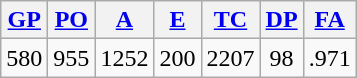<table class="wikitable">
<tr>
<th><a href='#'>GP</a></th>
<th><a href='#'>PO</a></th>
<th><a href='#'>A</a></th>
<th><a href='#'>E</a></th>
<th><a href='#'>TC</a></th>
<th><a href='#'>DP</a></th>
<th><a href='#'>FA</a></th>
</tr>
<tr align=center>
<td>580</td>
<td>955</td>
<td>1252</td>
<td>200</td>
<td>2207</td>
<td>98</td>
<td>.971</td>
</tr>
</table>
